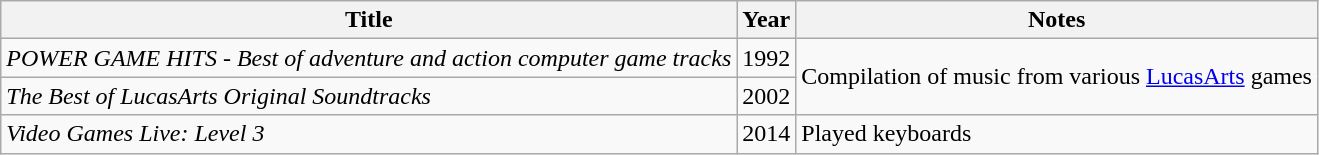<table class="wikitable sortable">
<tr>
<th>Title</th>
<th>Year</th>
<th>Notes</th>
</tr>
<tr>
<td><em>POWER GAME HITS - Best of adventure and action computer game tracks</em></td>
<td>1992</td>
<td rowspan="2">Compilation of music from various <a href='#'>LucasArts</a> games</td>
</tr>
<tr>
<td><em>The Best of LucasArts Original Soundtracks</em></td>
<td>2002</td>
</tr>
<tr>
<td><em>Video Games Live: Level 3</em></td>
<td>2014</td>
<td>Played keyboards</td>
</tr>
</table>
